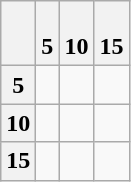<table class="wikitable" style="vertical-align: bottom;">
<tr>
<th></th>
<th><br>5</th>
<th><br>10</th>
<th><br>15</th>
</tr>
<tr>
<th>5 </th>
<td></td>
<td></td>
<td></td>
</tr>
<tr>
<th>10 </th>
<td></td>
<td></td>
<td></td>
</tr>
<tr>
<th>15 </th>
<td></td>
<td></td>
<td></td>
</tr>
</table>
